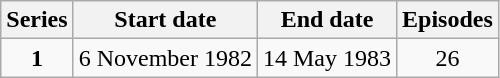<table class="wikitable" style="text-align:center;">
<tr>
<th>Series</th>
<th>Start date</th>
<th>End date</th>
<th>Episodes</th>
</tr>
<tr>
<td><strong>1</strong></td>
<td>6 November 1982</td>
<td>14 May 1983</td>
<td>26</td>
</tr>
</table>
